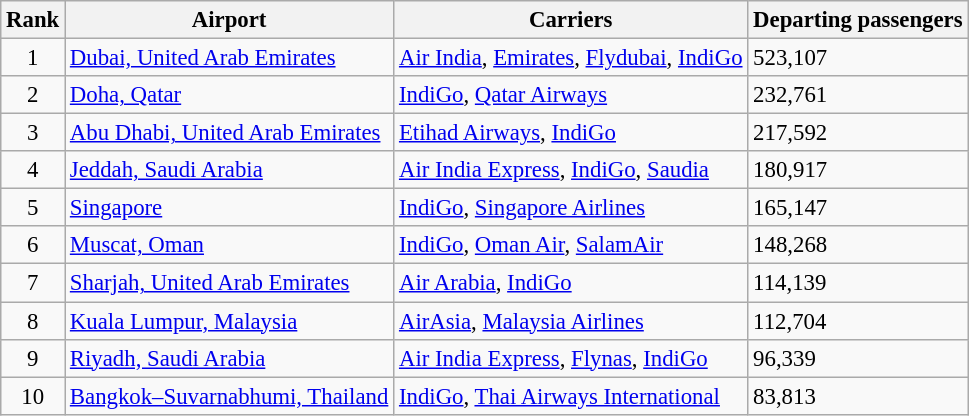<table class="wikitable sortable" style="font-size: 95%">
<tr>
<th>Rank</th>
<th>Airport</th>
<th>Carriers</th>
<th>Departing passengers</th>
</tr>
<tr>
<td style="text-align:center;">1</td>
<td> <a href='#'>Dubai, United Arab Emirates</a></td>
<td><a href='#'>Air India</a>, <a href='#'>Emirates</a>, <a href='#'>Flydubai</a>, <a href='#'>IndiGo</a></td>
<td>523,107</td>
</tr>
<tr>
<td style="text-align:center;">2</td>
<td> <a href='#'>Doha, Qatar</a></td>
<td><a href='#'>IndiGo</a>, <a href='#'>Qatar Airways</a></td>
<td>232,761</td>
</tr>
<tr>
<td style="text-align:center;">3</td>
<td> <a href='#'>Abu Dhabi, United Arab Emirates</a></td>
<td><a href='#'>Etihad Airways</a>, <a href='#'>IndiGo</a></td>
<td>217,592</td>
</tr>
<tr>
<td style="text-align:center;">4</td>
<td> <a href='#'>Jeddah, Saudi Arabia</a></td>
<td><a href='#'>Air India Express</a>, <a href='#'>IndiGo</a>, <a href='#'>Saudia</a></td>
<td>180,917</td>
</tr>
<tr>
<td style="text-align:center;">5</td>
<td> <a href='#'>Singapore</a></td>
<td><a href='#'>IndiGo</a>, <a href='#'>Singapore Airlines</a></td>
<td>165,147</td>
</tr>
<tr>
<td style="text-align:center;">6</td>
<td> <a href='#'>Muscat, Oman</a></td>
<td><a href='#'>IndiGo</a>, <a href='#'>Oman Air</a>, <a href='#'>SalamAir</a></td>
<td>148,268</td>
</tr>
<tr>
<td style="text-align:center;">7</td>
<td> <a href='#'>Sharjah, United Arab Emirates</a></td>
<td><a href='#'>Air Arabia</a>, <a href='#'>IndiGo</a></td>
<td>114,139</td>
</tr>
<tr>
<td style="text-align:center;">8</td>
<td> <a href='#'>Kuala Lumpur, Malaysia</a></td>
<td><a href='#'>AirAsia</a>, <a href='#'>Malaysia Airlines</a></td>
<td>112,704</td>
</tr>
<tr>
<td style="text-align:center;">9</td>
<td> <a href='#'>Riyadh, Saudi Arabia</a></td>
<td><a href='#'>Air India Express</a>, <a href='#'>Flynas</a>, <a href='#'>IndiGo</a></td>
<td>96,339</td>
</tr>
<tr>
<td style="text-align:center;">10</td>
<td> <a href='#'>Bangkok–Suvarnabhumi, Thailand</a></td>
<td><a href='#'>IndiGo</a>, <a href='#'>Thai Airways International</a></td>
<td>83,813</td>
</tr>
</table>
